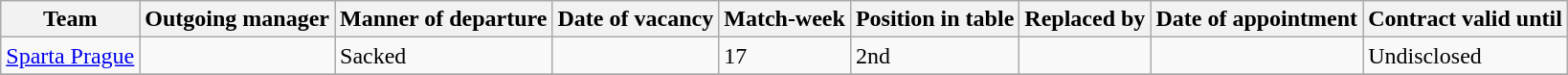<table class="wikitable sortable">
<tr>
<th>Team</th>
<th>Outgoing manager</th>
<th>Manner of departure</th>
<th>Date of vacancy</th>
<th>Match-week</th>
<th>Position in table</th>
<th>Replaced by</th>
<th>Date of appointment</th>
<th>Contract valid until</th>
</tr>
<tr>
<td><a href='#'>Sparta Prague</a></td>
<td> </td>
<td>Sacked</td>
<td></td>
<td>17</td>
<td>2nd</td>
<td> </td>
<td></td>
<td>Undisclosed</td>
</tr>
<tr>
</tr>
</table>
